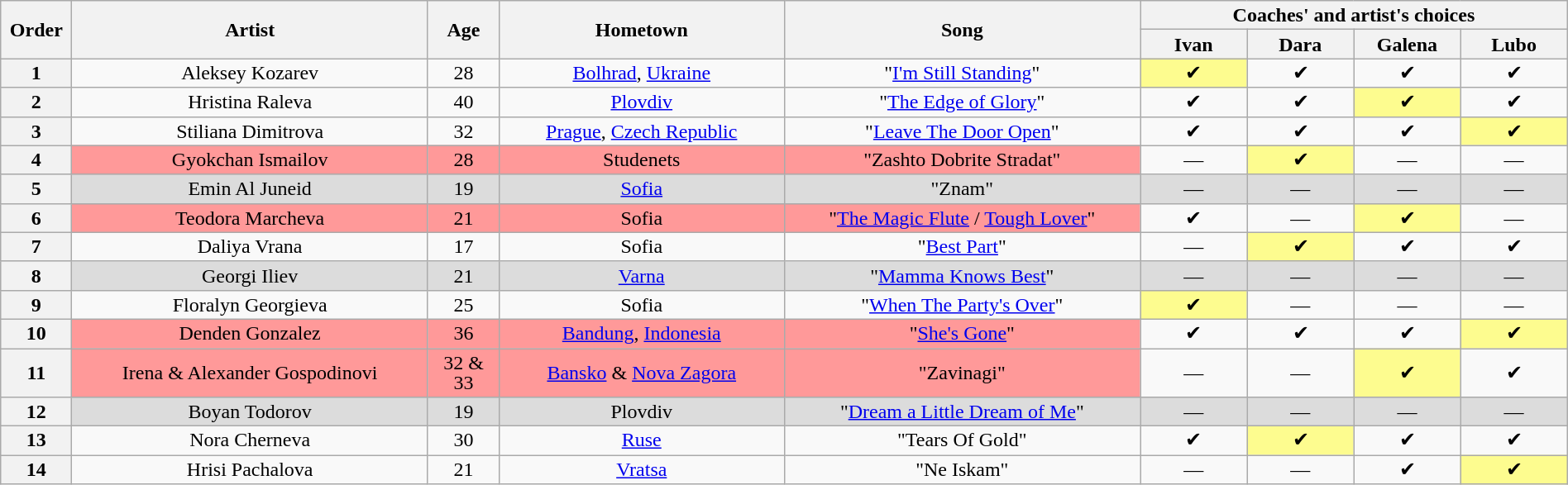<table class="wikitable" style="text-align:center; line-height:16px; width:100%">
<tr>
<th rowspan="2" scope="col" style="width:04%">Order</th>
<th rowspan="2" scope="col" style="width:20%">Artist</th>
<th rowspan="2" scope="col" style="width:04%">Age</th>
<th rowspan="2" scope="col" style="width:16%">Hometown</th>
<th rowspan="2" scope="col" style="width:20%">Song</th>
<th colspan="4" scope="col" style="width:24%">Coaches' and artist's choices</th>
</tr>
<tr>
<th style="width:06%">Ivan</th>
<th style="width:06%">Dara</th>
<th style="width:06%">Galena</th>
<th style="width:06%">Lubo</th>
</tr>
<tr>
<th>1</th>
<td>Aleksey Kozarev</td>
<td>28</td>
<td><a href='#'>Bolhrad</a>, <a href='#'>Ukraine</a></td>
<td>"<a href='#'>I'm Still Standing</a>"</td>
<td style="background:#fdfc8f">✔</td>
<td>✔</td>
<td>✔</td>
<td>✔</td>
</tr>
<tr>
<th>2</th>
<td>Hristina Raleva</td>
<td>40</td>
<td><a href='#'>Plovdiv</a></td>
<td>"<a href='#'>The Edge of Glory</a>"</td>
<td>✔</td>
<td>✔</td>
<td style="background:#fdfc8f">✔</td>
<td>✔</td>
</tr>
<tr>
<th>3</th>
<td>Stiliana Dimitrova</td>
<td>32</td>
<td><a href='#'>Prague</a>, <a href='#'>Czech Republic</a></td>
<td>"<a href='#'>Leave The Door Open</a>"</td>
<td>✔</td>
<td>✔</td>
<td>✔</td>
<td style="background:#fdfc8f">✔</td>
</tr>
<tr>
<th>4</th>
<td style="background:#FF9999">Gyokchan Ismailov</td>
<td style="background:#FF9999">28</td>
<td style="background:#FF9999">Studenets</td>
<td style="background:#FF9999">"Zashto Dobrite Stradat"</td>
<td>—</td>
<td style="background:#fdfc8f">✔</td>
<td>—</td>
<td>—</td>
</tr>
<tr style="background:#dcdcdc">
<th>5</th>
<td>Emin Al Juneid</td>
<td>19</td>
<td><a href='#'>Sofia</a></td>
<td>"Znam"</td>
<td>—</td>
<td>—</td>
<td>—</td>
<td>—</td>
</tr>
<tr>
<th>6</th>
<td style="background:#FF9999">Teodora Marcheva</td>
<td style="background:#FF9999">21</td>
<td style="background:#FF9999">Sofia</td>
<td style="background:#FF9999">"<a href='#'>The Magic Flute</a> / <a href='#'>Tough Lover</a>"</td>
<td>✔</td>
<td>—</td>
<td style="background:#fdfc8f">✔</td>
<td>—</td>
</tr>
<tr>
<th>7</th>
<td>Daliya Vrana</td>
<td>17</td>
<td>Sofia</td>
<td>"<a href='#'>Best Part</a>"</td>
<td>—</td>
<td style="background:#fdfc8f">✔</td>
<td>✔</td>
<td>✔</td>
</tr>
<tr style="background:#dcdcdc">
<th>8</th>
<td>Georgi Iliev</td>
<td>21</td>
<td><a href='#'>Varna</a></td>
<td>"<a href='#'>Mamma Knows Best</a>"</td>
<td>—</td>
<td>—</td>
<td>—</td>
<td>—</td>
</tr>
<tr>
<th>9</th>
<td>Floralyn Georgieva</td>
<td>25</td>
<td>Sofia</td>
<td>"<a href='#'>When The Party's Over</a>"</td>
<td style="background:#fdfc8f">✔</td>
<td>—</td>
<td>—</td>
<td>—</td>
</tr>
<tr>
<th>10</th>
<td style="background:#FF9999">Denden Gonzalez</td>
<td style="background:#FF9999">36</td>
<td style="background:#FF9999"><a href='#'>Bandung</a>, <a href='#'>Indonesia</a></td>
<td style="background:#FF9999">"<a href='#'>She's Gone</a>"</td>
<td>✔</td>
<td>✔</td>
<td>✔</td>
<td style="background:#fdfc8f">✔</td>
</tr>
<tr>
<th>11</th>
<td style="background:#FF9999">Irena & Alexander Gospodinovi</td>
<td style="background:#FF9999">32 & 33</td>
<td style="background:#FF9999"><a href='#'>Bansko</a> & <a href='#'>Nova Zagora</a></td>
<td style="background:#FF9999">"Zavinagi"</td>
<td>—</td>
<td>—</td>
<td style="background:#fdfc8f">✔</td>
<td>✔</td>
</tr>
<tr style="background:#dcdcdc">
<th>12</th>
<td>Boyan Todorov</td>
<td>19</td>
<td>Plovdiv</td>
<td>"<a href='#'>Dream a Little Dream of Me</a>"</td>
<td>—</td>
<td>—</td>
<td>—</td>
<td>—</td>
</tr>
<tr>
<th>13</th>
<td>Nora Cherneva</td>
<td>30</td>
<td><a href='#'>Ruse</a></td>
<td>"Tears Of Gold"</td>
<td>✔</td>
<td style="background:#fdfc8f">✔</td>
<td>✔</td>
<td>✔</td>
</tr>
<tr>
<th>14</th>
<td>Hrisi Pachalova</td>
<td>21</td>
<td><a href='#'>Vratsa</a></td>
<td>"Ne Iskam"</td>
<td>—</td>
<td>—</td>
<td>✔</td>
<td style="background:#fdfc8f">✔</td>
</tr>
</table>
